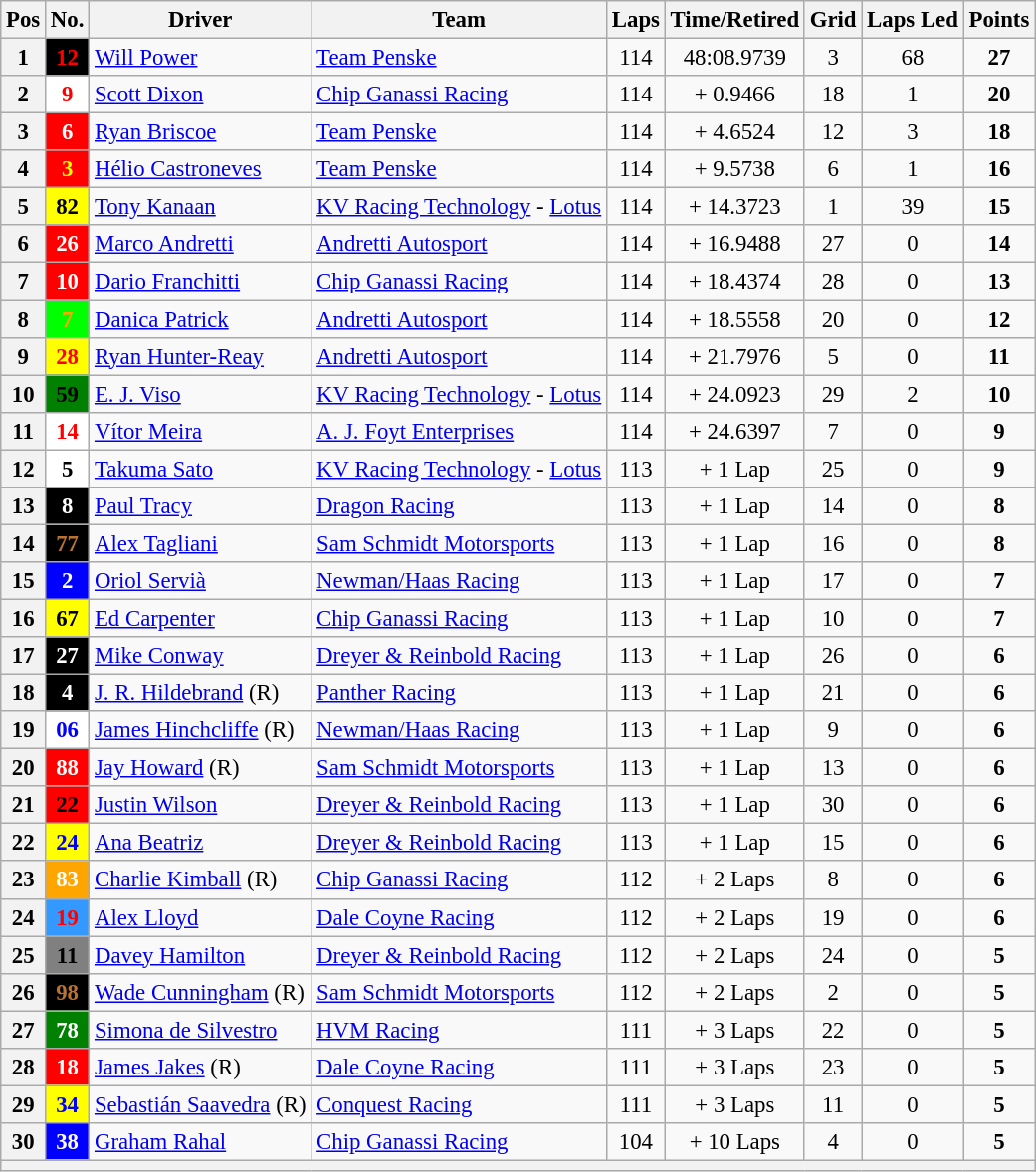<table class="wikitable" style="font-size:95%;">
<tr>
<th>Pos</th>
<th>No.</th>
<th>Driver</th>
<th>Team</th>
<th>Laps</th>
<th>Time/Retired</th>
<th>Grid</th>
<th>Laps Led</th>
<th>Points</th>
</tr>
<tr>
<th>1</th>
<td style="background:black; color:red;" align="center"><strong>12</strong></td>
<td> <a href='#'>Will Power</a></td>
<td><a href='#'>Team Penske</a></td>
<td align=center>114</td>
<td align=center>48:08.9739</td>
<td align=center>3</td>
<td align=center>68</td>
<td align=center><strong>27</strong></td>
</tr>
<tr>
<th>2</th>
<td style="background:white; color:red;" align="center"><strong>9</strong></td>
<td> <a href='#'>Scott Dixon</a></td>
<td><a href='#'>Chip Ganassi Racing</a></td>
<td align=center>114</td>
<td align=center>+ 0.9466</td>
<td align=center>18</td>
<td align=center>1</td>
<td align=center><strong>20</strong></td>
</tr>
<tr>
<th>3</th>
<td style="background:red; color:white;" align="center"><strong>6</strong></td>
<td> <a href='#'>Ryan Briscoe</a></td>
<td><a href='#'>Team Penske</a></td>
<td align=center>114</td>
<td align=center>+ 4.6524</td>
<td align=center>12</td>
<td align=center>3</td>
<td align=center><strong>18</strong></td>
</tr>
<tr>
<th>4</th>
<td style="background:red; color:yellow;" align="center"><strong>3</strong></td>
<td> <a href='#'>Hélio Castroneves</a></td>
<td><a href='#'>Team Penske</a></td>
<td align=center>114</td>
<td align=center>+ 9.5738</td>
<td align=center>6</td>
<td align=center>1</td>
<td align=center><strong>16</strong></td>
</tr>
<tr>
<th>5</th>
<td style="background:yellow; color:black;" align="center"><strong>82</strong></td>
<td> <a href='#'>Tony Kanaan</a></td>
<td><a href='#'>KV Racing Technology</a> - <a href='#'>Lotus</a></td>
<td align=center>114</td>
<td align=center>+ 14.3723</td>
<td align=center>1</td>
<td align=center>39</td>
<td align=center><strong>15</strong></td>
</tr>
<tr>
<th>6</th>
<td style="background:red; color:white;" align="center"><strong>26</strong></td>
<td> <a href='#'>Marco Andretti</a></td>
<td><a href='#'>Andretti Autosport</a></td>
<td align=center>114</td>
<td align=center>+ 16.9488</td>
<td align=center>27</td>
<td align=center>0</td>
<td align=center><strong>14</strong></td>
</tr>
<tr>
<th>7</th>
<td style="background:red; color:white;" align="center"><strong>10</strong></td>
<td> <a href='#'>Dario Franchitti</a></td>
<td><a href='#'>Chip Ganassi Racing</a></td>
<td align=center>114</td>
<td align=center>+ 18.4374</td>
<td align=center>28</td>
<td align=center>0</td>
<td align=center><strong>13</strong></td>
</tr>
<tr>
<th>8</th>
<td style="background:lime; color:orange;" align="center"><strong>7</strong></td>
<td> <a href='#'>Danica Patrick</a></td>
<td><a href='#'>Andretti Autosport</a></td>
<td align=center>114</td>
<td align=center>+ 18.5558</td>
<td align=center>20</td>
<td align=center>0</td>
<td align=center><strong>12</strong></td>
</tr>
<tr>
<th>9</th>
<td style="background:yellow; color:red;" align="center"><strong>28</strong></td>
<td> <a href='#'>Ryan Hunter-Reay</a></td>
<td><a href='#'>Andretti Autosport</a></td>
<td align=center>114</td>
<td align=center>+ 21.7976</td>
<td align=center>5</td>
<td align=center>0</td>
<td align=center><strong>11</strong></td>
</tr>
<tr>
<th>10</th>
<td style="background:green; color:black;" align="center"><strong>59</strong></td>
<td> <a href='#'>E. J. Viso</a></td>
<td><a href='#'>KV Racing Technology</a> - <a href='#'>Lotus</a></td>
<td align=center>114</td>
<td align=center>+ 24.0923</td>
<td align=center>29</td>
<td align=center>2</td>
<td align=center><strong>10</strong></td>
</tr>
<tr>
<th>11</th>
<td style="background:white; color:red;" align="center"><strong>14</strong></td>
<td> <a href='#'>Vítor Meira</a></td>
<td><a href='#'>A. J. Foyt Enterprises</a></td>
<td align=center>114</td>
<td align=center>+ 24.6397</td>
<td align=center>7</td>
<td align=center>0</td>
<td align=center><strong>9</strong></td>
</tr>
<tr>
<th>12</th>
<td style="background:white; color:black;" align="center"><strong>5</strong></td>
<td> <a href='#'>Takuma Sato</a></td>
<td><a href='#'>KV Racing Technology</a> - <a href='#'>Lotus</a></td>
<td align=center>113</td>
<td align=center>+ 1 Lap</td>
<td align=center>25</td>
<td align=center>0</td>
<td align=center><strong>9</strong></td>
</tr>
<tr>
<th>13</th>
<td style="background:black; color:white;" align="center"><strong>8</strong></td>
<td> <a href='#'>Paul Tracy</a></td>
<td><a href='#'>Dragon Racing</a></td>
<td align=center>113</td>
<td align=center>+ 1 Lap</td>
<td align=center>14</td>
<td align=center>0</td>
<td align=center><strong>8</strong></td>
</tr>
<tr>
<th>14</th>
<td style="background:black; color:#B87333;" align="center"><strong>77</strong></td>
<td> <a href='#'>Alex Tagliani</a></td>
<td><a href='#'>Sam Schmidt Motorsports</a></td>
<td align=center>113</td>
<td align=center>+ 1 Lap</td>
<td align=center>16</td>
<td align=center>0</td>
<td align=center><strong>8</strong></td>
</tr>
<tr>
<th>15</th>
<td style="background:blue; color:white;" align="center"><strong>2</strong></td>
<td> <a href='#'>Oriol Servià</a></td>
<td><a href='#'>Newman/Haas Racing</a></td>
<td align=center>113</td>
<td align=center>+ 1 Lap</td>
<td align=center>17</td>
<td align=center>0</td>
<td align=center><strong>7</strong></td>
</tr>
<tr>
<th>16</th>
<td style="background:yellow; color:black;" align="center"><strong>67</strong></td>
<td> <a href='#'>Ed Carpenter</a></td>
<td><a href='#'>Chip Ganassi Racing</a></td>
<td align=center>113</td>
<td align=center>+ 1 Lap</td>
<td align=center>10</td>
<td align=center>0</td>
<td align=center><strong>7</strong></td>
</tr>
<tr>
<th>17</th>
<td style="background:black; color:white;" align="center"><strong>27</strong></td>
<td> <a href='#'>Mike Conway</a></td>
<td><a href='#'>Dreyer & Reinbold Racing</a></td>
<td align=center>113</td>
<td align=center>+ 1 Lap</td>
<td align=center>26</td>
<td align=center>0</td>
<td align=center><strong>6</strong></td>
</tr>
<tr>
<th>18</th>
<td style="background:black; color:white;" align="center"><strong>4</strong></td>
<td> <a href='#'>J. R. Hildebrand</a> (R)</td>
<td><a href='#'>Panther Racing</a></td>
<td align=center>113</td>
<td align=center>+ 1 Lap</td>
<td align=center>21</td>
<td align=center>0</td>
<td align=center><strong>6</strong></td>
</tr>
<tr>
<th>19</th>
<td style="background:white; color:blue;" align="center"><strong>06</strong></td>
<td> <a href='#'>James Hinchcliffe</a> (R)</td>
<td><a href='#'>Newman/Haas Racing</a></td>
<td align=center>113</td>
<td align=center>+ 1 Lap</td>
<td align=center>9</td>
<td align=center>0</td>
<td align=center><strong>6</strong></td>
</tr>
<tr>
<th>20</th>
<td style="background:red; color:white;" align="center"><strong>88</strong></td>
<td> <a href='#'>Jay Howard</a> (R)</td>
<td><a href='#'>Sam Schmidt Motorsports</a></td>
<td align=center>113</td>
<td align=center>+ 1 Lap</td>
<td align=center>13</td>
<td align=center>0</td>
<td align=center><strong>6</strong></td>
</tr>
<tr>
<th>21</th>
<td style="background:red; color:black;" align="center"><strong>22</strong></td>
<td> <a href='#'>Justin Wilson</a></td>
<td><a href='#'>Dreyer & Reinbold Racing</a></td>
<td align=center>113</td>
<td align=center>+ 1 Lap</td>
<td align=center>30</td>
<td align=center>0</td>
<td align=center><strong>6</strong></td>
</tr>
<tr>
<th>22</th>
<td style="background:yellow; color:blue;" align="center"><strong>24</strong></td>
<td> <a href='#'>Ana Beatriz</a></td>
<td><a href='#'>Dreyer & Reinbold Racing</a></td>
<td align=center>113</td>
<td align=center>+ 1 Lap</td>
<td align=center>15</td>
<td align=center>0</td>
<td align=center><strong>6</strong></td>
</tr>
<tr>
<th>23</th>
<td style="background:orange; color:white;" align="center"><strong>83</strong></td>
<td> <a href='#'>Charlie Kimball</a> (R)</td>
<td><a href='#'>Chip Ganassi Racing</a></td>
<td align=center>112</td>
<td align=center>+ 2 Laps</td>
<td align=center>8</td>
<td align=center>0</td>
<td align=center><strong>6</strong></td>
</tr>
<tr>
<th>24</th>
<td style="background:#3399FF; color:red;" align="center"><strong>19</strong></td>
<td> <a href='#'>Alex Lloyd</a></td>
<td><a href='#'>Dale Coyne Racing</a></td>
<td align=center>112</td>
<td align=center>+ 2 Laps</td>
<td align=center>19</td>
<td align=center>0</td>
<td align=center><strong>6</strong></td>
</tr>
<tr>
<th>25</th>
<td style="background:grey; color:black;" align="center"><strong>11</strong></td>
<td> <a href='#'>Davey Hamilton</a></td>
<td><a href='#'>Dreyer & Reinbold Racing</a></td>
<td align=center>112</td>
<td align=center>+ 2 Laps</td>
<td align=center>24</td>
<td align=center>0</td>
<td align=center><strong>5</strong></td>
</tr>
<tr>
<th>26</th>
<td style="background:black; color:#B87333;" align="center"><strong>98</strong></td>
<td> <a href='#'>Wade Cunningham</a> (R)</td>
<td><a href='#'>Sam Schmidt Motorsports</a></td>
<td align=center>112</td>
<td align=center>+ 2 Laps</td>
<td align=center>2</td>
<td align=center>0</td>
<td align=center><strong>5</strong></td>
</tr>
<tr>
<th>27</th>
<td style="background:green; color:white;" align="center"><strong>78</strong></td>
<td> <a href='#'>Simona de Silvestro</a></td>
<td><a href='#'>HVM Racing</a></td>
<td align=center>111</td>
<td align=center>+ 3 Laps</td>
<td align=center>22</td>
<td align=center>0</td>
<td align=center><strong>5</strong></td>
</tr>
<tr>
<th>28</th>
<td style="background:red; color:white;" align="center"><strong>18</strong></td>
<td> <a href='#'>James Jakes</a> (R)</td>
<td><a href='#'>Dale Coyne Racing</a></td>
<td align=center>111</td>
<td align=center>+ 3 Laps</td>
<td align=center>23</td>
<td align=center>0</td>
<td align=center><strong>5</strong></td>
</tr>
<tr>
<th>29</th>
<td style="background:yellow; color:blue;" align="center"><strong>34</strong></td>
<td> <a href='#'>Sebastián Saavedra</a> (R)</td>
<td><a href='#'>Conquest Racing</a></td>
<td align=center>111</td>
<td align=center>+ 3 Laps</td>
<td align=center>11</td>
<td align=center>0</td>
<td align=center><strong>5</strong></td>
</tr>
<tr>
<th>30</th>
<td style="background:blue; color:white;" align="center"><strong>38</strong></td>
<td> <a href='#'>Graham Rahal</a></td>
<td><a href='#'>Chip Ganassi Racing</a></td>
<td align=center>104</td>
<td align=center>+ 10 Laps</td>
<td align=center>4</td>
<td align=center>0</td>
<td align=center><strong>5</strong></td>
</tr>
<tr>
<th colspan=9></th>
</tr>
</table>
